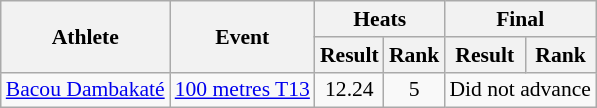<table class=wikitable style="font-size:90%">
<tr>
<th rowspan="2">Athlete</th>
<th rowspan="2">Event</th>
<th colspan="2">Heats</th>
<th colspan="2">Final</th>
</tr>
<tr>
<th>Result</th>
<th>Rank</th>
<th>Result</th>
<th>Rank</th>
</tr>
<tr align=center>
<td align=left><a href='#'>Bacou Dambakaté</a></td>
<td align=left><a href='#'>100 metres T13</a></td>
<td>12.24</td>
<td>5</td>
<td colspan="2">Did not advance</td>
</tr>
</table>
